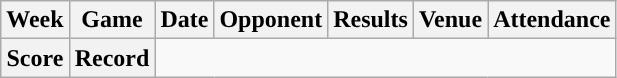<table class="wikitable" style="text-align:center">
<tr>
<th>Week</th>
<th>Game</th>
<th>Date</th>
<th>Opponent</th>
<th>Results</th>
<th>Venue</th>
<th>Attendance</th>
</tr>
<tr>
<th>Score</th>
<th>Record</th>
</tr>
</table>
